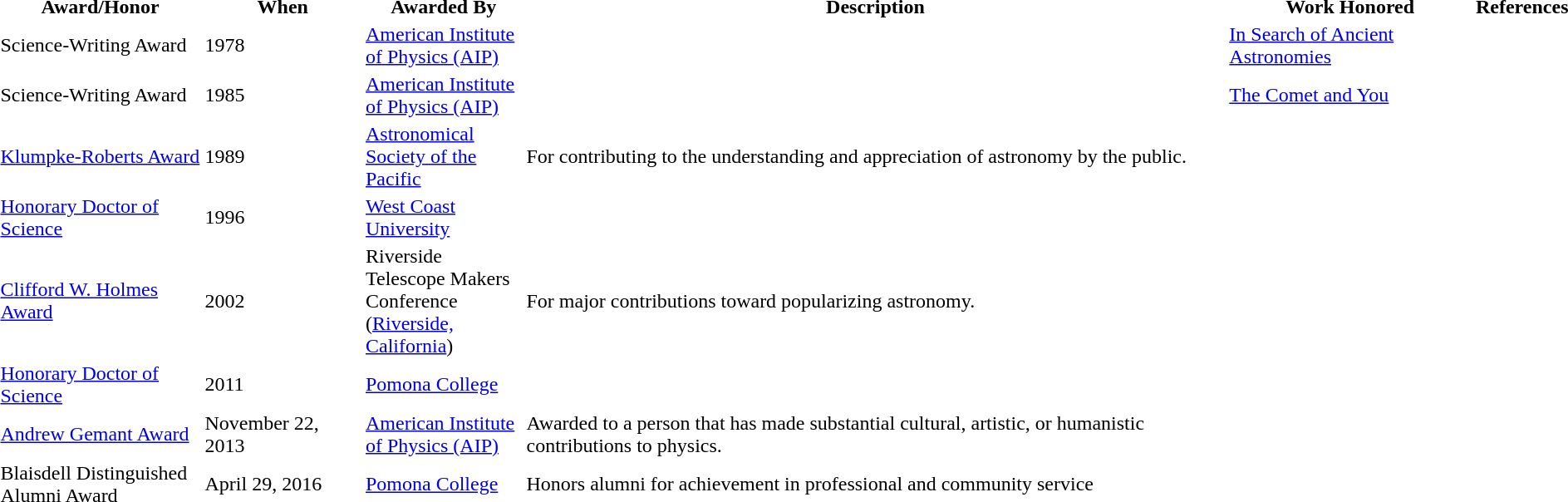<table>
<tr>
<th scope="col" width="160">Award/Honor</th>
<th scope="col" width="125">When</th>
<th scope="col" width="125">Awarded By</th>
<th scope="col">Description</th>
<th scope="col">Work Honored</th>
<th scope="col">References</th>
</tr>
<tr>
<td>Science-Writing Award</td>
<td>1978</td>
<td><a href='#'>American Institute of Physics  (AIP)</a></td>
<td></td>
<td><a href='#'>In Search of Ancient Astronomies</a></td>
<td align="center"></td>
</tr>
<tr>
<td>Science-Writing Award</td>
<td>1985</td>
<td><a href='#'>American Institute of Physics  (AIP)</a></td>
<td></td>
<td><a href='#'>The Comet and You</a></td>
<td align="center"></td>
</tr>
<tr>
<td><a href='#'>Klumpke-Roberts Award</a></td>
<td>1989</td>
<td><a href='#'>Astronomical Society of the Pacific</a></td>
<td>For contributing to the understanding and appreciation of astronomy by the public.</td>
<td></td>
<td align="center"></td>
</tr>
<tr>
<td><a href='#'>Honorary Doctor of Science</a></td>
<td>1996</td>
<td><a href='#'>West Coast University</a></td>
<td></td>
<td></td>
<td align="center"></td>
</tr>
<tr>
<td><a href='#'>Clifford W. Holmes Award</a></td>
<td>2002</td>
<td>Riverside Telescope Makers Conference (<a href='#'>Riverside, California</a>)</td>
<td>For major contributions toward popularizing astronomy.</td>
<td></td>
<td align="center"></td>
</tr>
<tr>
<td><a href='#'>Honorary Doctor of Science</a></td>
<td>2011</td>
<td><a href='#'>Pomona College</a></td>
<td></td>
<td></td>
<td align="center"><br></td>
</tr>
<tr>
<td><a href='#'>Andrew Gemant Award</a></td>
<td>November 22, 2013</td>
<td><a href='#'>American Institute of Physics  (AIP)</a></td>
<td>Awarded to a person that has made substantial cultural, artistic, or humanistic contributions to physics.</td>
<td></td>
<td align="center"><br><br></td>
</tr>
<tr>
<td>Blaisdell Distinguished Alumni Award</td>
<td>April 29, 2016</td>
<td><a href='#'>Pomona College</a></td>
<td>Honors alumni for achievement in professional and community service</td>
<td></td>
<td align="center"></td>
</tr>
<tr>
</tr>
</table>
